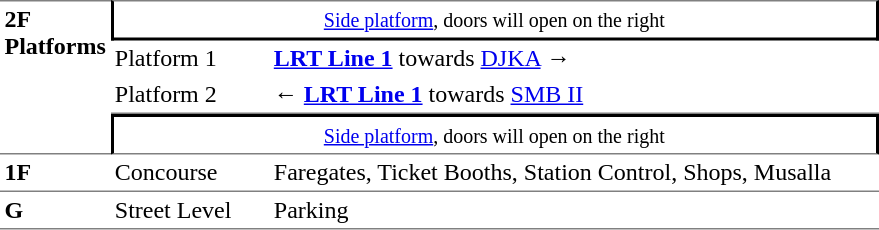<table table border=0 cellspacing=0 cellpadding=3>
<tr>
<td style="border-top:solid 1px gray;border-bottom:solid 1px gray;" rowspan=4 valign=top><strong>2F<br>Platforms</strong></td>
<td style="border-top:solid 1px gray;border-right:solid 2px black;border-left:solid 2px black;border-bottom:solid 2px black;text-align:center;" colspan=2><small><a href='#'>Side platform</a>, doors will open on the right</small></td>
</tr>
<tr>
<td>Platform 1</td>
<td> <a href='#'><strong>LRT Line 1</strong></a> towards <a href='#'>DJKA</a> →</td>
</tr>
<tr>
<td style="border-bottom:solid 1px gray;">Platform 2</td>
<td style="border-bottom:solid 1px gray;">←  <a href='#'><strong>LRT Line 1</strong></a> towards <a href='#'>SMB II</a></td>
</tr>
<tr>
<td style="border-top:solid 2px black;border-right:solid 2px black;border-left:solid 2px black;border-bottom:solid 1px gray;text-align:center;" colspan=2><small><a href='#'>Side platform</a>, doors will open on the right</small></td>
</tr>
<tr>
<td style="border-bottom:solid 1px gray;" width=50 valign=top><strong>1F</strong></td>
<td style="border-bottom:solid 1px gray;" width=100 valign=top>Concourse</td>
<td style="border-bottom:solid 1px gray;" width=400 valign=top>Faregates, Ticket Booths, Station Control, Shops, Musalla</td>
</tr>
<tr>
<td style="border-bottom:solid 1px gray;" width=50 valign=top><strong>G</strong></td>
<td style="border-bottom:solid 1px gray;" width=100 valign=top>Street Level</td>
<td style="border-bottom:solid 1px gray;" width=100 valign=top>Parking <em></em></td>
</tr>
</table>
